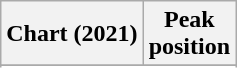<table class="wikitable sortable plainrowheaders" style="text-align:center">
<tr>
<th scope="col">Chart (2021)</th>
<th scope="col">Peak<br>position</th>
</tr>
<tr>
</tr>
<tr>
</tr>
</table>
